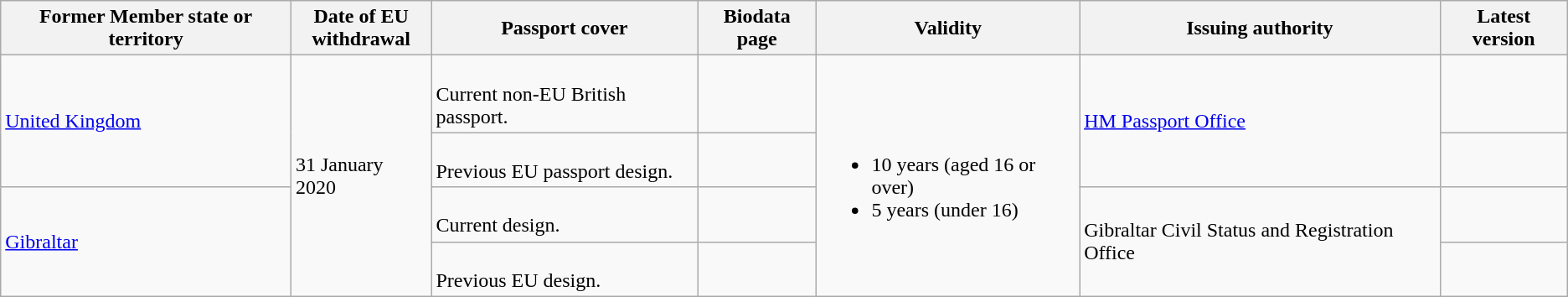<table class="wikitable">
<tr>
<th>Former Member state or territory</th>
<th>Date of EU<br>withdrawal</th>
<th class="unsortable">Passport cover</th>
<th class="unsortable">Biodata page</th>
<th data-sort-type="number">Validity</th>
<th class="unsortable">Issuing authority</th>
<th data-sort-type="date">Latest version</th>
</tr>
<tr>
<td rowspan="2"> <a href='#'>United Kingdom</a></td>
<td rowspan="4">31 January 2020</td>
<td><br>Current non-EU British passport.</td>
<td></td>
<td rowspan="4"><br><ul><li>10 years (aged 16 or over)</li><li>5 years (under 16)</li></ul></td>
<td rowspan="2"><a href='#'>HM Passport Office</a></td>
<td></td>
</tr>
<tr>
<td><br>Previous EU passport design.</td>
<td></td>
<td></td>
</tr>
<tr>
<td rowspan="2">  <a href='#'>Gibraltar</a></td>
<td><br>Current design.</td>
<td></td>
<td rowspan="2">Gibraltar Civil Status and Registration Office</td>
<td></td>
</tr>
<tr>
<td><br>Previous EU design.</td>
<td></td>
<td></td>
</tr>
</table>
